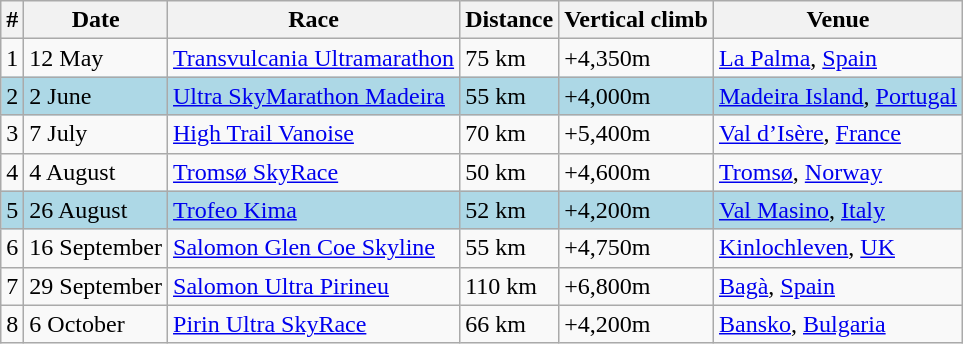<table class="wikitable" width= style="font-size:90%; text-align:left;">
<tr>
<th>#</th>
<th>Date</th>
<th>Race</th>
<th>Distance</th>
<th>Vertical climb</th>
<th>Venue</th>
</tr>
<tr>
<td>1</td>
<td>12 May</td>
<td><a href='#'>Transvulcania Ultramarathon</a></td>
<td>75 km</td>
<td>+4,350m</td>
<td> <a href='#'>La Palma</a>, <a href='#'>Spain</a></td>
</tr>
<tr bgcolor=lightblue>
<td>2</td>
<td>2 June</td>
<td><a href='#'>Ultra SkyMarathon Madeira</a></td>
<td>55 km</td>
<td>+4,000m</td>
<td> <a href='#'>Madeira Island</a>, <a href='#'>Portugal</a></td>
</tr>
<tr>
<td>3</td>
<td>7 July</td>
<td><a href='#'>High Trail Vanoise</a></td>
<td>70 km</td>
<td>+5,400m</td>
<td> <a href='#'>Val d’Isère</a>, <a href='#'>France</a></td>
</tr>
<tr>
<td>4</td>
<td>4 August</td>
<td><a href='#'>Tromsø SkyRace</a></td>
<td>50 km</td>
<td>+4,600m</td>
<td> <a href='#'>Tromsø</a>, <a href='#'>Norway</a></td>
</tr>
<tr bgcolor=lightblue>
<td>5</td>
<td>26 August</td>
<td><a href='#'>Trofeo Kima</a></td>
<td>52 km</td>
<td>+4,200m</td>
<td> <a href='#'>Val Masino</a>, <a href='#'>Italy</a></td>
</tr>
<tr>
<td>6</td>
<td>16 September</td>
<td><a href='#'>Salomon Glen Coe Skyline</a></td>
<td>55 km</td>
<td>+4,750m</td>
<td> <a href='#'>Kinlochleven</a>, <a href='#'>UK</a></td>
</tr>
<tr>
<td>7</td>
<td>29 September</td>
<td><a href='#'>Salomon Ultra Pirineu</a></td>
<td>110 km</td>
<td>+6,800m</td>
<td> <a href='#'>Bagà</a>, <a href='#'>Spain</a></td>
</tr>
<tr>
<td>8</td>
<td>6 October</td>
<td><a href='#'>Pirin Ultra SkyRace</a></td>
<td>66 km</td>
<td>+4,200m</td>
<td> <a href='#'>Bansko</a>, <a href='#'>Bulgaria</a></td>
</tr>
</table>
